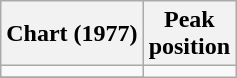<table class="wikitable">
<tr>
<th>Chart (1977)</th>
<th>Peak<br>position</th>
</tr>
<tr>
<td></td>
</tr>
<tr>
</tr>
</table>
